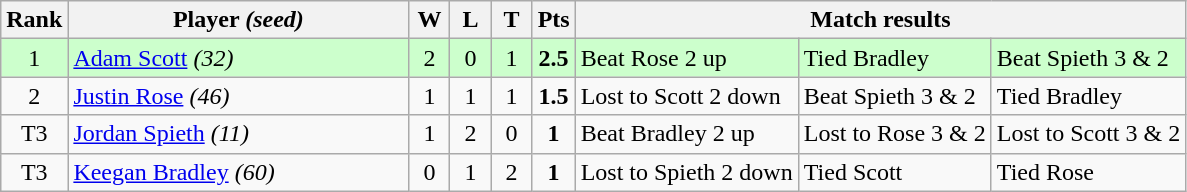<table class="wikitable" style="text-align:center">
<tr>
<th width="20">Rank</th>
<th width="220">Player <em>(seed)</em></th>
<th width="20">W</th>
<th width="20">L</th>
<th width="20">T</th>
<th width="20">Pts</th>
<th colspan=3>Match results</th>
</tr>
<tr style="background:#cfc">
<td>1</td>
<td align=left> <a href='#'>Adam Scott</a> <em>(32)</em></td>
<td>2</td>
<td>0</td>
<td>1</td>
<td><strong>2.5</strong></td>
<td align=left>Beat Rose 2 up</td>
<td align=left>Tied Bradley</td>
<td align=left>Beat Spieth 3 & 2</td>
</tr>
<tr>
<td>2</td>
<td align=left> <a href='#'>Justin Rose</a> <em>(46)</em></td>
<td>1</td>
<td>1</td>
<td>1</td>
<td><strong>1.5</strong></td>
<td align=left>Lost to Scott 2 down</td>
<td align=left>Beat Spieth 3 & 2</td>
<td align=left>Tied Bradley</td>
</tr>
<tr>
<td>T3</td>
<td align=left> <a href='#'>Jordan Spieth</a> <em>(11)</em></td>
<td>1</td>
<td>2</td>
<td>0</td>
<td><strong>1</strong></td>
<td align=left>Beat Bradley 2 up</td>
<td align=left>Lost to Rose 3 & 2</td>
<td align=left>Lost to Scott 3 & 2</td>
</tr>
<tr>
<td>T3</td>
<td align=left> <a href='#'>Keegan Bradley</a> <em>(60)</em></td>
<td>0</td>
<td>1</td>
<td>2</td>
<td><strong>1</strong></td>
<td align=left>Lost to Spieth 2 down</td>
<td align=left>Tied Scott</td>
<td align=left>Tied Rose</td>
</tr>
</table>
